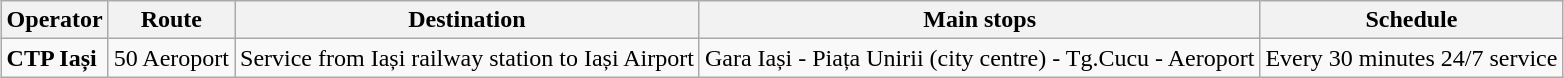<table style="margin:auto;" class="wikitable">
<tr>
<th align=center>Operator</th>
<th align=center>Route</th>
<th align=center>Destination</th>
<th align=center>Main stops</th>
<th align=center>Schedule</th>
</tr>
<tr>
<td align=left><span><strong>CTP Iași</strong></span></td>
<td align=left>50 Aeroport</td>
<td align=left>Service from Iași railway station to Iași Airport</td>
<td align=left>Gara Iași - Piața Unirii (city centre) - Tg.Cucu - Aeroport</td>
<td align=left>Every 30 minutes 24/7 service</td>
</tr>
</table>
